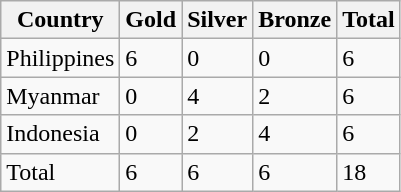<table class="wikitable" border="1">
<tr>
<th>Country</th>
<th>Gold</th>
<th>Silver</th>
<th>Bronze</th>
<th>Total</th>
</tr>
<tr>
<td>Philippines</td>
<td>6</td>
<td>0</td>
<td>0</td>
<td>6</td>
</tr>
<tr>
<td>Myanmar</td>
<td>0</td>
<td>4</td>
<td>2</td>
<td>6</td>
</tr>
<tr>
<td>Indonesia</td>
<td>0</td>
<td>2</td>
<td>4</td>
<td>6</td>
</tr>
<tr>
<td>Total</td>
<td>6</td>
<td>6</td>
<td>6</td>
<td>18</td>
</tr>
</table>
